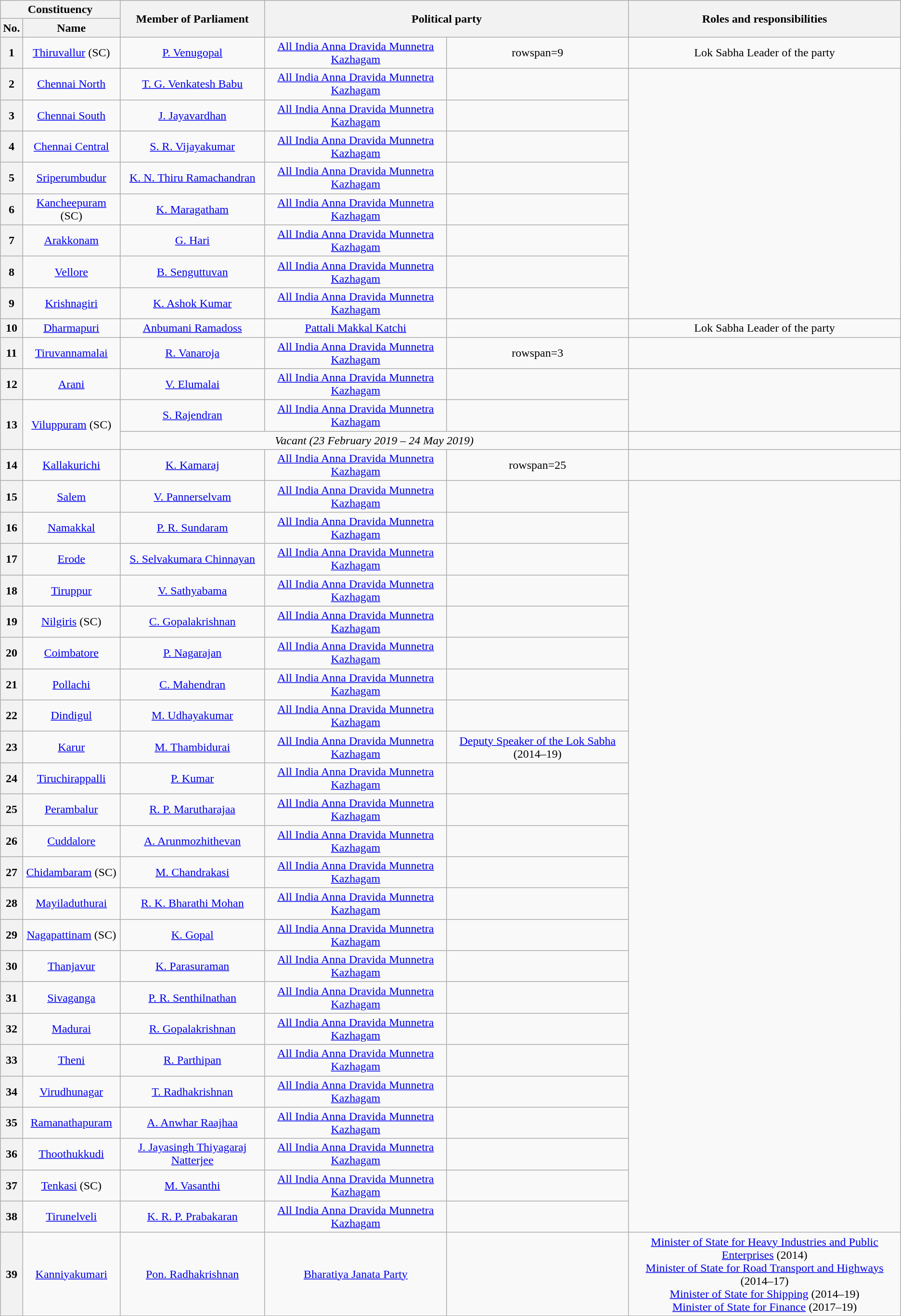<table class="wikitable sortable" style="text-align:center;">
<tr>
<th colspan=2>Constituency</th>
<th rowspan=2>Member of Parliament</th>
<th colspan=2 rowspan=2>Political party</th>
<th rowspan=2>Roles and responsibilities</th>
</tr>
<tr>
<th>No.</th>
<th>Name</th>
</tr>
<tr>
<th>1</th>
<td><a href='#'>Thiruvallur</a> (SC)</td>
<td><a href='#'>P. Venugopal</a></td>
<td><a href='#'>All India Anna Dravida Munnetra Kazhagam</a></td>
<td>rowspan=9 </td>
<td>Lok Sabha Leader of the party</td>
</tr>
<tr>
<th>2</th>
<td><a href='#'>Chennai North</a></td>
<td><a href='#'>T. G. Venkatesh Babu</a></td>
<td><a href='#'>All India Anna Dravida Munnetra Kazhagam</a></td>
<td></td>
</tr>
<tr>
<th>3</th>
<td><a href='#'>Chennai South</a></td>
<td><a href='#'>J. Jayavardhan</a></td>
<td><a href='#'>All India Anna Dravida Munnetra Kazhagam</a></td>
<td></td>
</tr>
<tr>
<th>4</th>
<td><a href='#'>Chennai Central</a></td>
<td><a href='#'>S. R. Vijayakumar</a></td>
<td><a href='#'>All India Anna Dravida Munnetra Kazhagam</a></td>
<td></td>
</tr>
<tr>
<th>5</th>
<td><a href='#'>Sriperumbudur</a></td>
<td><a href='#'>K. N. Thiru Ramachandran</a></td>
<td><a href='#'>All India Anna Dravida Munnetra Kazhagam</a></td>
<td></td>
</tr>
<tr>
<th>6</th>
<td><a href='#'>Kancheepuram</a> (SC)</td>
<td><a href='#'>K. Maragatham</a></td>
<td><a href='#'>All India Anna Dravida Munnetra Kazhagam</a></td>
<td></td>
</tr>
<tr>
<th>7</th>
<td><a href='#'>Arakkonam</a></td>
<td><a href='#'>G. Hari</a></td>
<td><a href='#'>All India Anna Dravida Munnetra Kazhagam</a></td>
<td></td>
</tr>
<tr>
<th>8</th>
<td><a href='#'>Vellore</a></td>
<td><a href='#'>B. Senguttuvan</a></td>
<td><a href='#'>All India Anna Dravida Munnetra Kazhagam</a></td>
<td></td>
</tr>
<tr>
<th>9</th>
<td><a href='#'>Krishnagiri</a></td>
<td><a href='#'>K. Ashok Kumar</a></td>
<td><a href='#'>All India Anna Dravida Munnetra Kazhagam</a></td>
<td></td>
</tr>
<tr>
<th>10</th>
<td><a href='#'>Dharmapuri</a></td>
<td><a href='#'>Anbumani Ramadoss</a></td>
<td><a href='#'>Pattali Makkal Katchi</a></td>
<td></td>
<td>Lok Sabha Leader of the party</td>
</tr>
<tr>
<th>11</th>
<td><a href='#'>Tiruvannamalai</a></td>
<td><a href='#'>R. Vanaroja</a></td>
<td><a href='#'>All India Anna Dravida Munnetra Kazhagam</a></td>
<td>rowspan=3 </td>
<td></td>
</tr>
<tr>
<th>12</th>
<td><a href='#'>Arani</a></td>
<td><a href='#'>V. Elumalai</a></td>
<td><a href='#'>All India Anna Dravida Munnetra Kazhagam</a></td>
<td></td>
</tr>
<tr>
<th rowspan=2>13</th>
<td rowspan=2><a href='#'>Viluppuram</a> (SC)</td>
<td><a href='#'>S. Rajendran</a></td>
<td><a href='#'>All India Anna Dravida Munnetra Kazhagam</a></td>
<td></td>
</tr>
<tr>
<td colspan=3><em>Vacant (23 February 2019 – 24 May 2019)</em></td>
<td></td>
</tr>
<tr>
<th>14</th>
<td><a href='#'>Kallakurichi</a></td>
<td><a href='#'>K. Kamaraj</a></td>
<td><a href='#'>All India Anna Dravida Munnetra Kazhagam</a></td>
<td>rowspan=25 </td>
<td></td>
</tr>
<tr>
<th>15</th>
<td><a href='#'>Salem</a></td>
<td><a href='#'>V. Pannerselvam</a></td>
<td><a href='#'>All India Anna Dravida Munnetra Kazhagam</a></td>
<td></td>
</tr>
<tr>
<th>16</th>
<td><a href='#'>Namakkal</a></td>
<td><a href='#'>P. R. Sundaram</a></td>
<td><a href='#'>All India Anna Dravida Munnetra Kazhagam</a></td>
<td></td>
</tr>
<tr>
<th>17</th>
<td><a href='#'>Erode</a></td>
<td><a href='#'>S. Selvakumara Chinnayan</a></td>
<td><a href='#'>All India Anna Dravida Munnetra Kazhagam</a></td>
<td></td>
</tr>
<tr>
<th>18</th>
<td><a href='#'>Tiruppur</a></td>
<td><a href='#'>V. Sathyabama</a></td>
<td><a href='#'>All India Anna Dravida Munnetra Kazhagam</a></td>
<td></td>
</tr>
<tr>
<th>19</th>
<td><a href='#'>Nilgiris</a> (SC)</td>
<td><a href='#'>C. Gopalakrishnan</a></td>
<td><a href='#'>All India Anna Dravida Munnetra Kazhagam</a></td>
<td></td>
</tr>
<tr>
<th>20</th>
<td><a href='#'>Coimbatore</a></td>
<td><a href='#'>P. Nagarajan</a></td>
<td><a href='#'>All India Anna Dravida Munnetra Kazhagam</a></td>
<td></td>
</tr>
<tr>
<th>21</th>
<td><a href='#'>Pollachi</a></td>
<td><a href='#'>C. Mahendran</a></td>
<td><a href='#'>All India Anna Dravida Munnetra Kazhagam</a></td>
<td></td>
</tr>
<tr>
<th>22</th>
<td><a href='#'>Dindigul</a></td>
<td><a href='#'>M. Udhayakumar</a></td>
<td><a href='#'>All India Anna Dravida Munnetra Kazhagam</a></td>
<td></td>
</tr>
<tr>
<th>23</th>
<td><a href='#'>Karur</a></td>
<td><a href='#'>M. Thambidurai</a></td>
<td><a href='#'>All India Anna Dravida Munnetra Kazhagam</a></td>
<td><a href='#'>Deputy Speaker of the Lok Sabha</a> (2014–19)</td>
</tr>
<tr>
<th>24</th>
<td><a href='#'>Tiruchirappalli</a></td>
<td><a href='#'>P. Kumar</a></td>
<td><a href='#'>All India Anna Dravida Munnetra Kazhagam</a></td>
<td></td>
</tr>
<tr>
<th>25</th>
<td><a href='#'>Perambalur</a></td>
<td><a href='#'>R. P. Marutharajaa</a></td>
<td><a href='#'>All India Anna Dravida Munnetra Kazhagam</a></td>
<td></td>
</tr>
<tr>
<th>26</th>
<td><a href='#'>Cuddalore</a></td>
<td><a href='#'>A. Arunmozhithevan</a></td>
<td><a href='#'>All India Anna Dravida Munnetra Kazhagam</a></td>
<td></td>
</tr>
<tr>
<th>27</th>
<td><a href='#'>Chidambaram</a> (SC)</td>
<td><a href='#'>M. Chandrakasi</a></td>
<td><a href='#'>All India Anna Dravida Munnetra Kazhagam</a></td>
<td></td>
</tr>
<tr>
<th>28</th>
<td><a href='#'>Mayiladuthurai</a></td>
<td><a href='#'>R. K. Bharathi Mohan</a></td>
<td><a href='#'>All India Anna Dravida Munnetra Kazhagam</a></td>
<td></td>
</tr>
<tr>
<th>29</th>
<td><a href='#'>Nagapattinam</a> (SC)</td>
<td><a href='#'>K. Gopal</a></td>
<td><a href='#'>All India Anna Dravida Munnetra Kazhagam</a></td>
<td></td>
</tr>
<tr>
<th>30</th>
<td><a href='#'>Thanjavur</a></td>
<td><a href='#'>K. Parasuraman</a></td>
<td><a href='#'>All India Anna Dravida Munnetra Kazhagam</a></td>
<td></td>
</tr>
<tr>
<th>31</th>
<td><a href='#'>Sivaganga</a></td>
<td><a href='#'>P. R. Senthilnathan</a></td>
<td><a href='#'>All India Anna Dravida Munnetra Kazhagam</a></td>
<td></td>
</tr>
<tr>
<th>32</th>
<td><a href='#'>Madurai</a></td>
<td><a href='#'>R. Gopalakrishnan</a></td>
<td><a href='#'>All India Anna Dravida Munnetra Kazhagam</a></td>
<td></td>
</tr>
<tr>
<th>33</th>
<td><a href='#'>Theni</a></td>
<td><a href='#'>R. Parthipan</a></td>
<td><a href='#'>All India Anna Dravida Munnetra Kazhagam</a></td>
<td></td>
</tr>
<tr>
<th>34</th>
<td><a href='#'>Virudhunagar</a></td>
<td><a href='#'>T. Radhakrishnan</a></td>
<td><a href='#'>All India Anna Dravida Munnetra Kazhagam</a></td>
<td></td>
</tr>
<tr>
<th>35</th>
<td><a href='#'>Ramanathapuram</a></td>
<td><a href='#'>A. Anwhar Raajhaa</a></td>
<td><a href='#'>All India Anna Dravida Munnetra Kazhagam</a></td>
<td></td>
</tr>
<tr>
<th>36</th>
<td><a href='#'>Thoothukkudi</a></td>
<td><a href='#'>J. Jayasingh Thiyagaraj Natterjee</a></td>
<td><a href='#'>All India Anna Dravida Munnetra Kazhagam</a></td>
<td></td>
</tr>
<tr>
<th>37</th>
<td><a href='#'>Tenkasi</a> (SC)</td>
<td><a href='#'>M. Vasanthi</a></td>
<td><a href='#'>All India Anna Dravida Munnetra Kazhagam</a></td>
<td></td>
</tr>
<tr>
<th>38</th>
<td><a href='#'>Tirunelveli</a></td>
<td><a href='#'>K. R. P. Prabakaran</a></td>
<td><a href='#'>All India Anna Dravida Munnetra Kazhagam</a></td>
<td></td>
</tr>
<tr>
<th>39</th>
<td><a href='#'>Kanniyakumari</a></td>
<td><a href='#'>Pon. Radhakrishnan</a></td>
<td><a href='#'>Bharatiya Janata Party</a></td>
<td></td>
<td><a href='#'>Minister of State for Heavy Industries and Public Enterprises</a> (2014)<br><a href='#'>Minister of State for Road Transport and Highways</a> (2014–17)<br><a href='#'>Minister of State for Shipping</a> (2014–19)<br><a href='#'>Minister of State for Finance</a> (2017–19)</td>
</tr>
</table>
